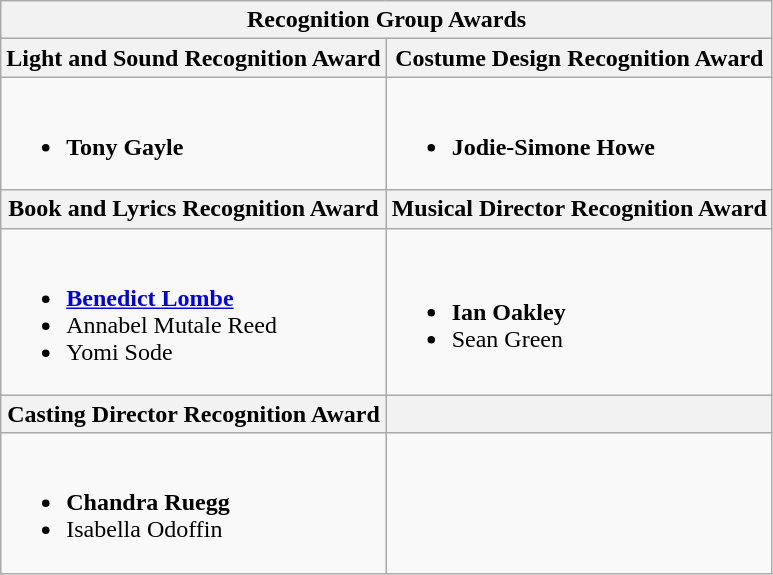<table class="wikitable">
<tr>
<th colspan="2">Recognition Group Awards</th>
</tr>
<tr>
<th>Light and Sound Recognition Award</th>
<th>Costume Design Recognition Award</th>
</tr>
<tr>
<td><br><ul><li><strong>Tony Gayle</strong></li></ul></td>
<td><br><ul><li><strong>Jodie-Simone Howe</strong></li></ul></td>
</tr>
<tr>
<th>Book and Lyrics Recognition Award</th>
<th>Musical Director Recognition Award</th>
</tr>
<tr>
<td><br><ul><li><strong><a href='#'>Benedict Lombe</a></strong></li><li>Annabel Mutale Reed</li><li>Yomi Sode</li></ul></td>
<td><br><ul><li><strong>Ian Oakley</strong></li><li>Sean Green</li></ul></td>
</tr>
<tr>
<th>Casting Director Recognition Award</th>
<th></th>
</tr>
<tr>
<td><br><ul><li><strong>Chandra Ruegg</strong></li><li>Isabella Odoffin</li></ul></td>
<td></td>
</tr>
</table>
